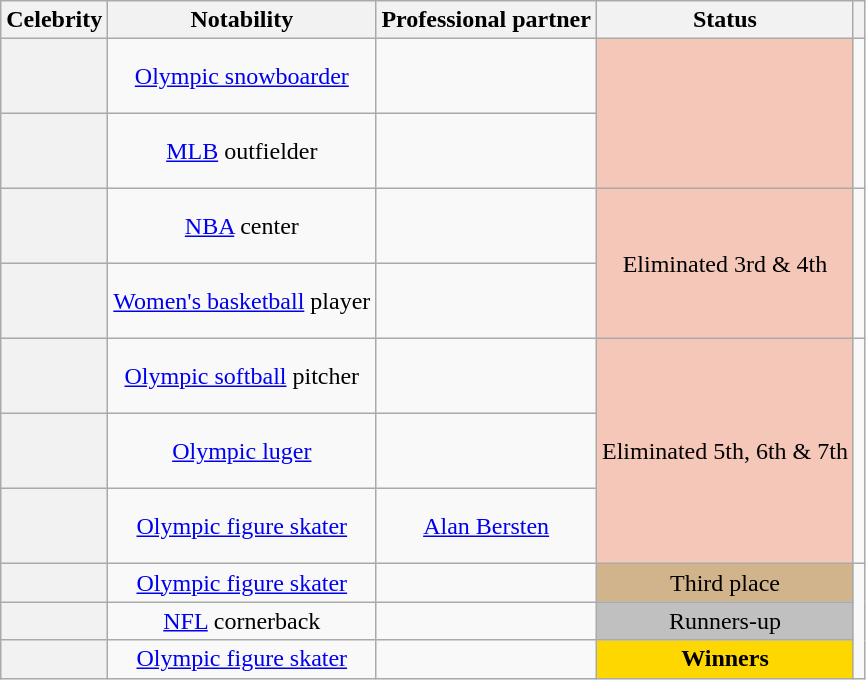<table class="wikitable sortable" style="text-align:center;">
<tr>
<th scope="col">Celebrity</th>
<th scope="col" class="unsortable">Notability</th>
<th scope="col">Professional partner</th>
<th scope="col">Status</th>
<th scope="col" class="unsortable"></th>
</tr>
<tr style="height:50px">
<th scope="row"></th>
<td><a href='#'>Olympic snowboarder</a></td>
<td></td>
<td style="background:#f4c7b8;" rowspan="2"><br></td>
<td rowspan="2"></td>
</tr>
<tr style="height:50px">
<th scope="row"></th>
<td><a href='#'>MLB</a> outfielder</td>
<td></td>
</tr>
<tr style="height:50px">
<th scope="row"></th>
<td><a href='#'>NBA</a> center</td>
<td></td>
<td style="background:#f4c7b8;" rowspan="2">Eliminated 3rd & 4th<br></td>
<td rowspan="2"></td>
</tr>
<tr style="height:50px">
<th scope="row"></th>
<td><a href='#'>Women's basketball</a> player</td>
<td></td>
</tr>
<tr style="height:50px">
<th scope="row"></th>
<td><a href='#'>Olympic softball</a> pitcher</td>
<td></td>
<td style="background:#f4c7b8;" rowspan=3>Eliminated 5th, 6th & 7th<br></td>
<td rowspan=3></td>
</tr>
<tr style="height:50px">
<th scope="row"></th>
<td><a href='#'>Olympic luger</a></td>
<td></td>
</tr>
<tr style="height:50px">
<th scope="row"></th>
<td><a href='#'>Olympic figure skater</a></td>
<td><a href='#'>Alan Bersten</a></td>
</tr>
<tr>
<th scope="row"></th>
<td><a href='#'>Olympic figure skater</a></td>
<td></td>
<td style="background:tan;">Third place<br></td>
<td rowspan=3></td>
</tr>
<tr>
<th scope="row"></th>
<td><a href='#'>NFL</a> cornerback</td>
<td></td>
<td style="background:silver;">Runners-up<br></td>
</tr>
<tr>
<th scope="row"></th>
<td><a href='#'>Olympic figure skater</a></td>
<td></td>
<td style="background:gold;"><strong>Winners</strong><br></td>
</tr>
</table>
